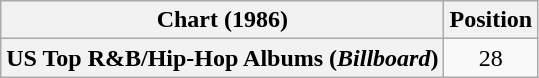<table class="wikitable plainrowheaders" style="text-align:center">
<tr>
<th scope="col">Chart (1986)</th>
<th scope="col">Position</th>
</tr>
<tr>
<th scope="row">US Top R&B/Hip-Hop Albums (<em>Billboard</em>)</th>
<td>28</td>
</tr>
</table>
